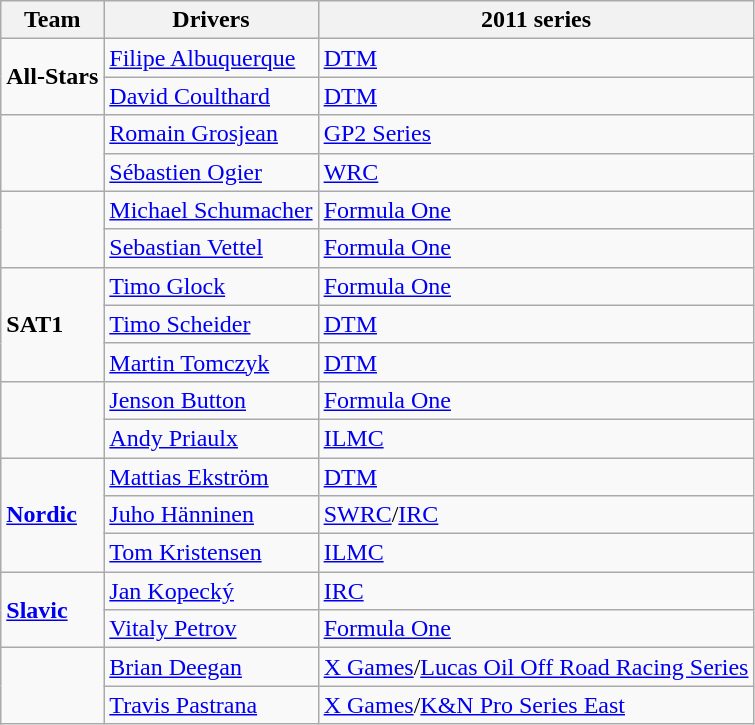<table class="wikitable">
<tr>
<th>Team</th>
<th>Drivers</th>
<th>2011 series</th>
</tr>
<tr>
<td rowspan=2><strong> All-Stars</strong></td>
<td><a href='#'>Filipe Albuquerque</a></td>
<td><a href='#'>DTM</a></td>
</tr>
<tr>
<td><a href='#'>David Coulthard</a></td>
<td><a href='#'>DTM</a></td>
</tr>
<tr>
<td rowspan=2><strong></strong></td>
<td><a href='#'>Romain Grosjean</a></td>
<td><a href='#'>GP2 Series</a></td>
</tr>
<tr>
<td><a href='#'>Sébastien Ogier</a></td>
<td><a href='#'>WRC</a></td>
</tr>
<tr>
<td rowspan=2><strong></strong></td>
<td><a href='#'>Michael Schumacher</a></td>
<td><a href='#'>Formula One</a></td>
</tr>
<tr>
<td><a href='#'>Sebastian Vettel</a></td>
<td><a href='#'>Formula One</a></td>
</tr>
<tr>
<td rowspan=3><strong> SAT1</strong></td>
<td><a href='#'>Timo Glock</a></td>
<td><a href='#'>Formula One</a></td>
</tr>
<tr>
<td><a href='#'>Timo Scheider</a></td>
<td><a href='#'>DTM</a></td>
</tr>
<tr>
<td><a href='#'>Martin Tomczyk</a></td>
<td><a href='#'>DTM</a></td>
</tr>
<tr>
<td rowspan=2><strong></strong></td>
<td><a href='#'>Jenson Button</a></td>
<td><a href='#'>Formula One</a></td>
</tr>
<tr>
<td><a href='#'>Andy Priaulx</a></td>
<td><a href='#'>ILMC</a></td>
</tr>
<tr>
<td rowspan=3><strong> <a href='#'>Nordic</a></strong></td>
<td><a href='#'>Mattias Ekström</a></td>
<td><a href='#'>DTM</a></td>
</tr>
<tr>
<td><a href='#'>Juho Hänninen</a></td>
<td><a href='#'>SWRC</a>/<a href='#'>IRC</a></td>
</tr>
<tr>
<td><a href='#'>Tom Kristensen</a></td>
<td><a href='#'>ILMC</a></td>
</tr>
<tr>
<td rowspan=2> <strong><a href='#'>Slavic</a></strong></td>
<td><a href='#'>Jan Kopecký</a></td>
<td><a href='#'>IRC</a></td>
</tr>
<tr>
<td><a href='#'>Vitaly Petrov</a></td>
<td><a href='#'>Formula One</a></td>
</tr>
<tr>
<td rowspan=2><strong></strong></td>
<td><a href='#'>Brian Deegan</a></td>
<td><a href='#'>X Games</a>/<a href='#'>Lucas Oil Off Road Racing Series</a></td>
</tr>
<tr>
<td><a href='#'>Travis Pastrana</a></td>
<td><a href='#'>X Games</a>/<a href='#'>K&N Pro Series East</a></td>
</tr>
</table>
